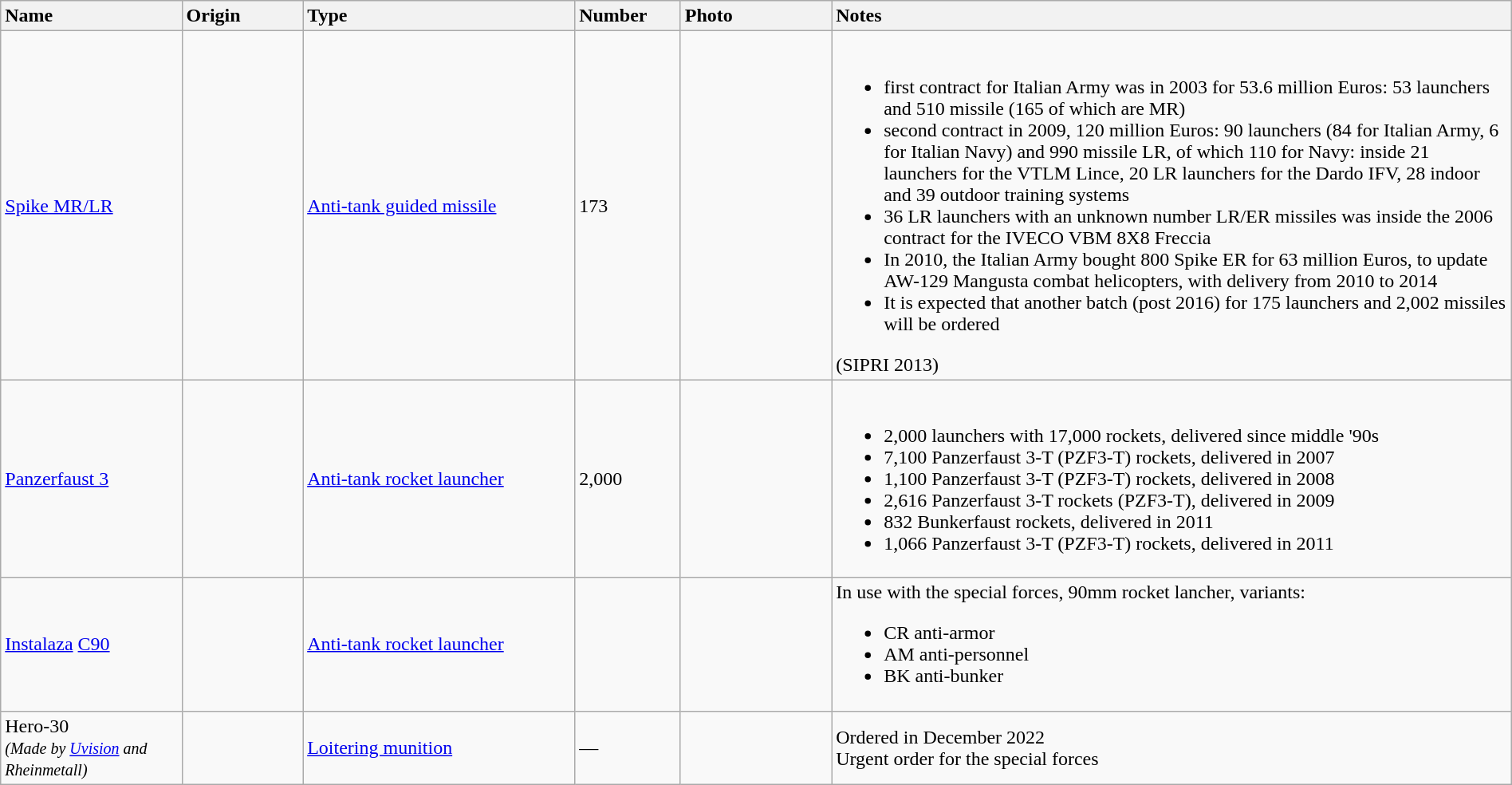<table class="wikitable" style="margin:auto; width:100%;">
<tr>
<th style="text-align: left; width:12%;">Name</th>
<th style="text-align: left; width:8%;">Origin</th>
<th style="text-align: left; width:18%;">Type</th>
<th style="text-align: left; width:7%;">Number</th>
<th style="text-align: left; width:10%; ">Photo</th>
<th style="text-align: left; width:45%;">Notes</th>
</tr>
<tr>
<td><a href='#'>Spike MR/LR</a></td>
<td><br></td>
<td><a href='#'>Anti-tank guided missile</a></td>
<td>173</td>
<td></td>
<td><br><ul><li>first contract for Italian Army was in 2003 for 53.6 million Euros: 53 launchers and 510 missile (165 of which are MR)</li><li>second contract in 2009, 120 million Euros: 90 launchers (84 for Italian Army, 6 for Italian Navy) and 990 missile LR, of which 110 for Navy: inside 21 launchers for the VTLM Lince, 20 LR launchers for the Dardo IFV, 28 indoor and 39 outdoor training systems</li><li>36 LR launchers with an unknown number LR/ER missiles was inside the 2006 contract for the IVECO VBM 8X8 Freccia</li><li>In 2010, the Italian Army bought 800 Spike ER for 63 million Euros, to update AW-129 Mangusta combat helicopters, with delivery from 2010 to 2014</li><li>It is expected that another batch (post 2016) for 175 launchers and 2,002 missiles will be ordered</li></ul>(SIPRI 2013)</td>
</tr>
<tr>
<td><a href='#'>Panzerfaust 3</a></td>
<td></td>
<td><a href='#'>Anti-tank rocket launcher</a></td>
<td>2,000</td>
<td></td>
<td><br><ul><li>2,000 launchers with 17,000 rockets, delivered since middle '90s</li><li>7,100 Panzerfaust 3-T (PZF3-T) rockets, delivered in 2007</li><li>1,100 Panzerfaust 3-T (PZF3-T) rockets, delivered in 2008</li><li>2,616 Panzerfaust 3-T rockets (PZF3-T), delivered in 2009</li><li>832 Bunkerfaust rockets, delivered in 2011</li><li>1,066 Panzerfaust 3-T (PZF3-T) rockets, delivered in 2011</li></ul></td>
</tr>
<tr>
<td><a href='#'>Instalaza</a> <a href='#'>C90</a></td>
<td></td>
<td><a href='#'>Anti-tank rocket launcher</a></td>
<td></td>
<td></td>
<td>In use with the special forces, 90mm rocket lancher, variants:<br><ul><li>CR anti-armor</li><li>AM anti-personnel</li><li>BK anti-bunker </li></ul></td>
</tr>
<tr>
<td>Hero-30<br><small><em>(Made by <a href='#'>Uvision</a> and Rheinmetall)</em></small></td>
<td></td>
<td><a href='#'>Loitering munition</a></td>
<td>—</td>
<td></td>
<td>Ordered in December 2022 <br>Urgent order for the special forces</td>
</tr>
</table>
